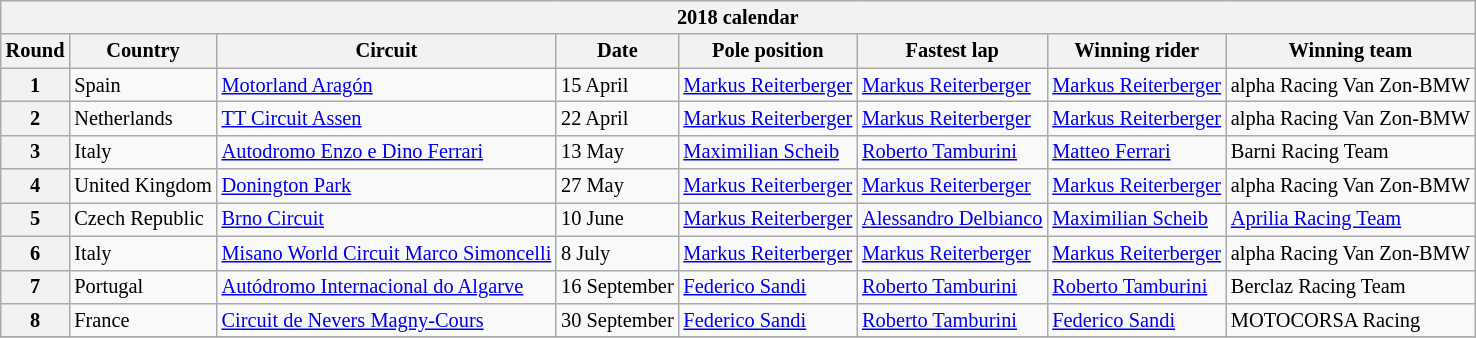<table class="wikitable" style="font-size: 85%">
<tr>
<th colspan=10>2018 calendar</th>
</tr>
<tr>
<th>Round</th>
<th>Country</th>
<th>Circuit</th>
<th>Date</th>
<th>Pole position</th>
<th>Fastest lap</th>
<th>Winning rider</th>
<th>Winning team<br></th>
</tr>
<tr>
<th>1</th>
<td> Spain</td>
<td><a href='#'>Motorland Aragón</a></td>
<td>15 April</td>
<td> <a href='#'>Markus Reiterberger</a></td>
<td> <a href='#'>Markus Reiterberger</a></td>
<td> <a href='#'>Markus Reiterberger</a></td>
<td>alpha Racing Van Zon-BMW</td>
</tr>
<tr>
<th>2</th>
<td> Netherlands</td>
<td><a href='#'>TT Circuit Assen</a></td>
<td>22 April</td>
<td> <a href='#'>Markus Reiterberger</a></td>
<td> <a href='#'>Markus Reiterberger</a></td>
<td> <a href='#'>Markus Reiterberger</a></td>
<td>alpha Racing Van Zon-BMW</td>
</tr>
<tr>
<th>3</th>
<td> Italy</td>
<td><a href='#'>Autodromo Enzo e Dino Ferrari</a></td>
<td>13 May</td>
<td> <a href='#'>Maximilian Scheib</a></td>
<td> <a href='#'>Roberto Tamburini</a></td>
<td> <a href='#'>Matteo Ferrari</a></td>
<td>Barni Racing Team</td>
</tr>
<tr>
<th>4</th>
<td> United Kingdom</td>
<td><a href='#'>Donington Park</a></td>
<td>27 May</td>
<td> <a href='#'>Markus Reiterberger</a></td>
<td> <a href='#'>Markus Reiterberger</a></td>
<td> <a href='#'>Markus Reiterberger</a></td>
<td>alpha Racing Van Zon-BMW</td>
</tr>
<tr>
<th>5</th>
<td> Czech Republic</td>
<td><a href='#'>Brno Circuit</a></td>
<td>10 June</td>
<td> <a href='#'>Markus Reiterberger</a></td>
<td> <a href='#'>Alessandro Delbianco</a></td>
<td> <a href='#'>Maximilian Scheib</a></td>
<td><a href='#'>Aprilia Racing Team</a></td>
</tr>
<tr>
<th>6</th>
<td> Italy</td>
<td><a href='#'>Misano World Circuit Marco Simoncelli</a></td>
<td>8 July</td>
<td> <a href='#'>Markus Reiterberger</a></td>
<td> <a href='#'>Markus Reiterberger</a></td>
<td> <a href='#'>Markus Reiterberger</a></td>
<td>alpha Racing Van Zon-BMW</td>
</tr>
<tr>
<th>7</th>
<td> Portugal</td>
<td><a href='#'>Autódromo Internacional do Algarve</a></td>
<td>16 September</td>
<td> <a href='#'>Federico Sandi</a></td>
<td> <a href='#'>Roberto Tamburini</a></td>
<td> <a href='#'>Roberto Tamburini</a></td>
<td>Berclaz Racing Team</td>
</tr>
<tr>
<th>8</th>
<td> France</td>
<td><a href='#'>Circuit de Nevers Magny-Cours</a></td>
<td>30 September</td>
<td> <a href='#'>Federico Sandi</a></td>
<td> <a href='#'>Roberto Tamburini</a></td>
<td> <a href='#'>Federico Sandi</a></td>
<td>MOTOCORSA Racing</td>
</tr>
<tr>
</tr>
</table>
